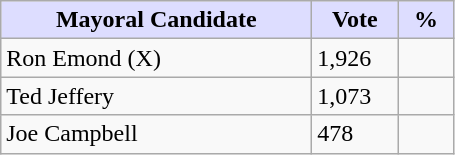<table class="wikitable">
<tr>
<th style="background:#ddf; width:200px;">Mayoral Candidate</th>
<th style="background:#ddf; width:50px;">Vote</th>
<th style="background:#ddf; width:30px;">%</th>
</tr>
<tr>
<td>Ron Emond (X)</td>
<td>1,926</td>
<td></td>
</tr>
<tr>
<td>Ted Jeffery</td>
<td>1,073</td>
<td></td>
</tr>
<tr>
<td>Joe Campbell</td>
<td>478</td>
<td></td>
</tr>
</table>
